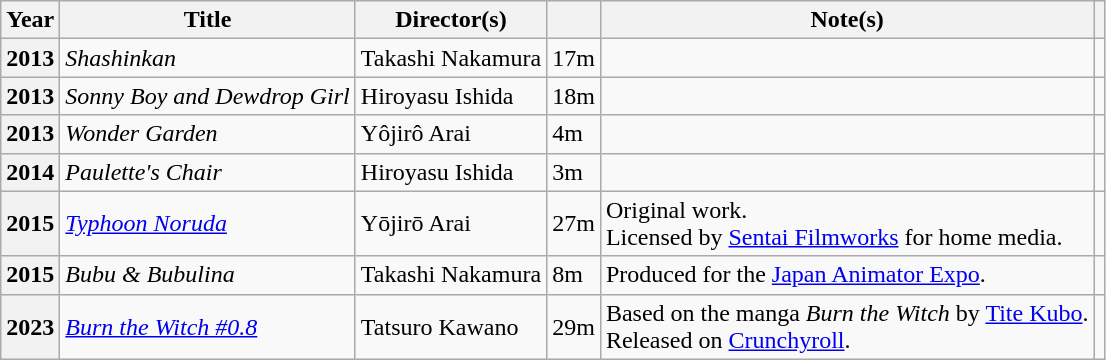<table class="wikitable sortable plainrowheaders">
<tr>
<th scope="col" class="unsortable" width=10>Year</th>
<th scope="col">Title</th>
<th scope="col">Director(s)</th>
<th scope="col"></th>
<th scope="col" class="unsortable">Note(s)</th>
<th scope="col" class="unsortable"></th>
</tr>
<tr>
<th scope="row">2013</th>
<td><em>Shashinkan</em></td>
<td>Takashi Nakamura</td>
<td>17m</td>
<td></td>
<td></td>
</tr>
<tr>
<th scope="row">2013</th>
<td><em>Sonny Boy and Dewdrop Girl</em></td>
<td>Hiroyasu Ishida</td>
<td>18m</td>
<td></td>
<td></td>
</tr>
<tr>
<th scope="row">2013</th>
<td><em>Wonder Garden</em></td>
<td>Yôjirô Arai</td>
<td>4m</td>
<td></td>
<td></td>
</tr>
<tr>
<th scope="row">2014</th>
<td><em>Paulette's Chair</em></td>
<td>Hiroyasu Ishida</td>
<td>3m</td>
<td></td>
<td></td>
</tr>
<tr>
<th scope="row">2015</th>
<td><em><a href='#'>Typhoon Noruda</a></em></td>
<td>Yōjirō Arai</td>
<td>27m</td>
<td style="text-align: left">Original work.<br>Licensed by <a href='#'>Sentai Filmworks</a> for home media.</td>
<td></td>
</tr>
<tr>
<th scope="row">2015</th>
<td><em>Bubu & Bubulina</em></td>
<td>Takashi Nakamura</td>
<td>8m</td>
<td>Produced for the <a href='#'>Japan Animator Expo</a>.</td>
<td></td>
</tr>
<tr>
<th scope="row">2023</th>
<td><em><a href='#'>Burn the Witch #0.8</a></em></td>
<td>Tatsuro Kawano</td>
<td>29m</td>
<td style="text-align: left">Based on the manga <em>Burn the Witch</em> by <a href='#'>Tite Kubo</a>.<br>Released on <a href='#'>Crunchyroll</a>.</td>
<td></td>
</tr>
</table>
